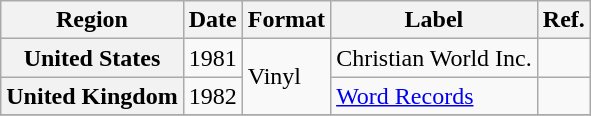<table class="wikitable plainrowheaders">
<tr>
<th scope="col">Region</th>
<th scope="col">Date</th>
<th scope="col">Format</th>
<th scope="col">Label</th>
<th scope="col">Ref.</th>
</tr>
<tr>
<th scope="row">United States</th>
<td>1981</td>
<td rowspan="2">Vinyl</td>
<td>Christian World Inc.</td>
<td></td>
</tr>
<tr>
<th scope="row">United Kingdom</th>
<td>1982</td>
<td><a href='#'>Word Records</a></td>
<td></td>
</tr>
<tr>
</tr>
</table>
